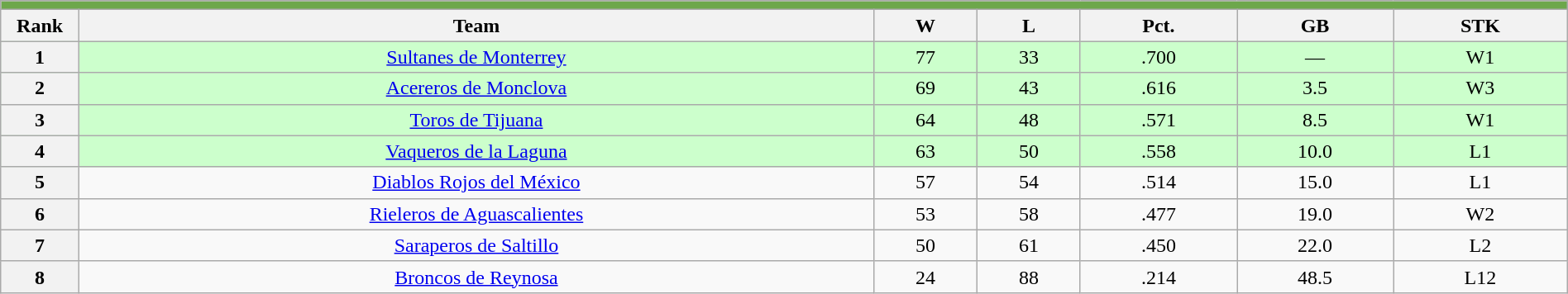<table class="wikitable plainrowheaders" width="100%" style="text-align:center;">
<tr>
<th style="background:#6DA74B;" colspan="7"></th>
</tr>
<tr>
<th scope="col" width="5%">Rank</th>
<th>Team</th>
<th>W</th>
<th>L</th>
<th>Pct.</th>
<th>GB</th>
<th>STK</th>
</tr>
<tr style="background-color:#ccffcc;">
<th>1</th>
<td><a href='#'>Sultanes de Monterrey</a></td>
<td>77</td>
<td>33</td>
<td>.700</td>
<td>—</td>
<td>W1</td>
</tr>
<tr style="background-color:#ccffcc;">
<th>2</th>
<td><a href='#'>Acereros de Monclova</a></td>
<td>69</td>
<td>43</td>
<td>.616</td>
<td>3.5</td>
<td>W3</td>
</tr>
<tr style="background-color:#ccffcc;">
<th>3</th>
<td><a href='#'>Toros de Tijuana</a></td>
<td>64</td>
<td>48</td>
<td>.571</td>
<td>8.5</td>
<td>W1</td>
</tr>
<tr style="background-color:#ccffcc;">
<th>4</th>
<td><a href='#'>Vaqueros de la Laguna</a></td>
<td>63</td>
<td>50</td>
<td>.558</td>
<td>10.0</td>
<td>L1</td>
</tr>
<tr>
<th>5</th>
<td><a href='#'>Diablos Rojos del México</a></td>
<td>57</td>
<td>54</td>
<td>.514</td>
<td>15.0</td>
<td>L1</td>
</tr>
<tr>
<th>6</th>
<td><a href='#'>Rieleros de Aguascalientes</a></td>
<td>53</td>
<td>58</td>
<td>.477</td>
<td>19.0</td>
<td>W2</td>
</tr>
<tr>
<th>7</th>
<td><a href='#'>Saraperos de Saltillo</a></td>
<td>50</td>
<td>61</td>
<td>.450</td>
<td>22.0</td>
<td>L2</td>
</tr>
<tr>
<th>8</th>
<td><a href='#'>Broncos de Reynosa</a></td>
<td>24</td>
<td>88</td>
<td>.214</td>
<td>48.5</td>
<td>L12</td>
</tr>
</table>
